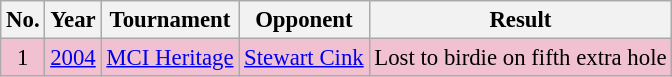<table class="wikitable" style="font-size:95%;">
<tr>
<th>No.</th>
<th>Year</th>
<th>Tournament</th>
<th>Opponent</th>
<th>Result</th>
</tr>
<tr style="background:#F2C1D1;">
<td align=center>1</td>
<td><a href='#'>2004</a></td>
<td><a href='#'>MCI Heritage</a></td>
<td> <a href='#'>Stewart Cink</a></td>
<td>Lost to birdie on fifth extra hole</td>
</tr>
</table>
